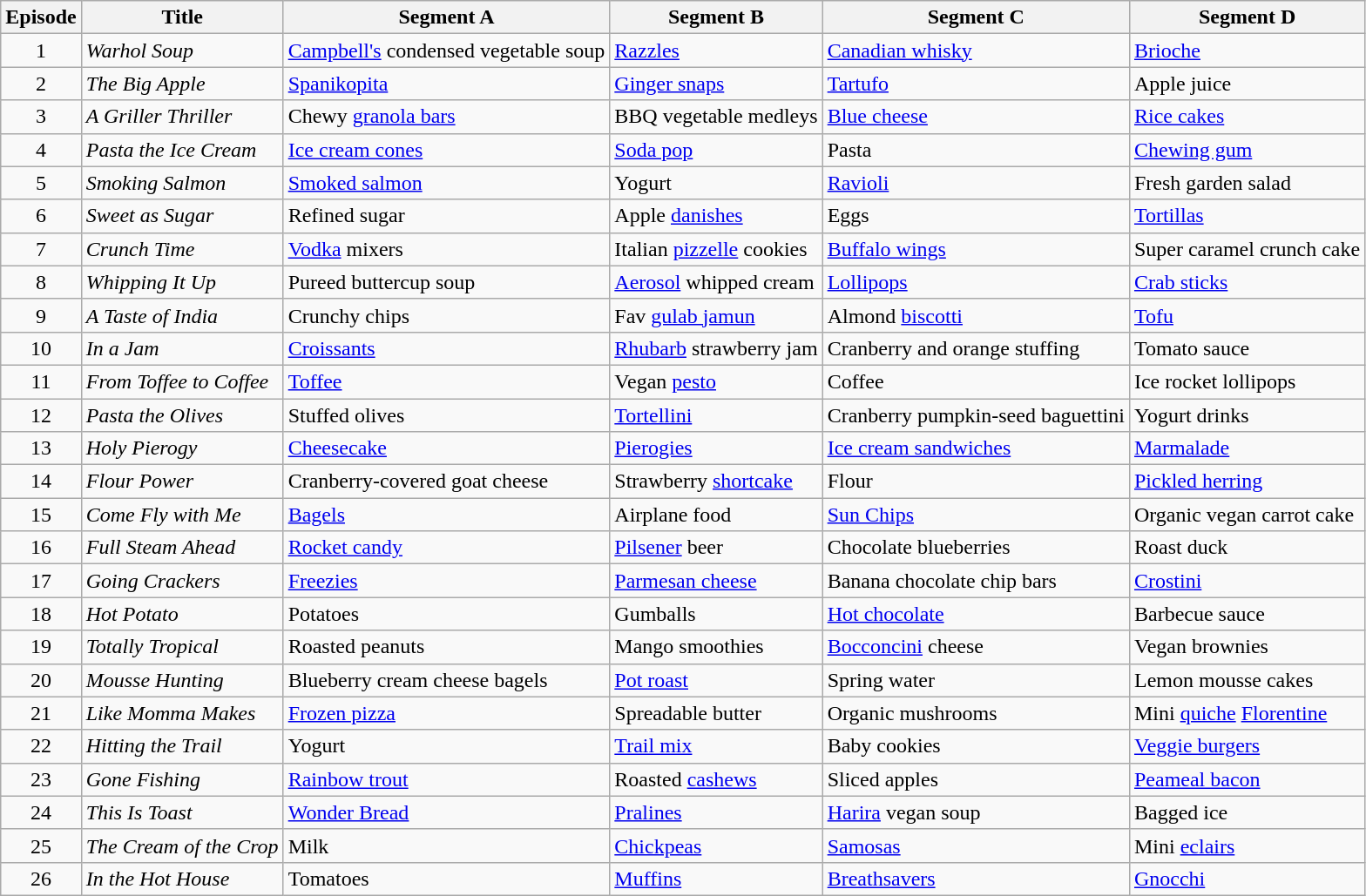<table class="wikitable">
<tr>
<th>Episode</th>
<th>Title</th>
<th>Segment A</th>
<th>Segment B</th>
<th>Segment C</th>
<th>Segment D</th>
</tr>
<tr>
<td align="Center">1</td>
<td><em>Warhol Soup</em></td>
<td><a href='#'>Campbell's</a> condensed vegetable soup</td>
<td><a href='#'>Razzles</a></td>
<td><a href='#'>Canadian whisky</a></td>
<td><a href='#'>Brioche</a></td>
</tr>
<tr>
<td align="Center">2</td>
<td><em>The Big Apple</em></td>
<td><a href='#'>Spanikopita</a></td>
<td><a href='#'>Ginger snaps</a></td>
<td><a href='#'>Tartufo</a></td>
<td>Apple juice</td>
</tr>
<tr>
<td align="Center">3</td>
<td><em>A Griller Thriller</em></td>
<td>Chewy <a href='#'>granola bars</a></td>
<td>BBQ vegetable medleys</td>
<td><a href='#'>Blue cheese</a></td>
<td><a href='#'>Rice cakes</a></td>
</tr>
<tr>
<td align="Center">4</td>
<td><em>Pasta the Ice Cream</em></td>
<td><a href='#'>Ice cream cones</a></td>
<td><a href='#'>Soda pop</a></td>
<td>Pasta</td>
<td><a href='#'>Chewing gum</a></td>
</tr>
<tr>
<td align="Center">5</td>
<td><em>Smoking Salmon</em></td>
<td><a href='#'>Smoked salmon</a></td>
<td>Yogurt</td>
<td><a href='#'>Ravioli</a></td>
<td>Fresh garden salad</td>
</tr>
<tr>
<td align="Center">6</td>
<td><em>Sweet as Sugar</em></td>
<td>Refined sugar</td>
<td>Apple <a href='#'>danishes</a></td>
<td>Eggs</td>
<td><a href='#'>Tortillas</a></td>
</tr>
<tr>
<td align="Center">7</td>
<td><em>Crunch Time</em></td>
<td><a href='#'>Vodka</a> mixers</td>
<td>Italian <a href='#'>pizzelle</a> cookies</td>
<td><a href='#'>Buffalo wings</a></td>
<td>Super caramel crunch cake</td>
</tr>
<tr>
<td align="Center">8</td>
<td><em>Whipping It Up</em></td>
<td>Pureed buttercup soup</td>
<td><a href='#'>Aerosol</a> whipped cream</td>
<td><a href='#'>Lollipops</a></td>
<td><a href='#'>Crab sticks</a></td>
</tr>
<tr>
<td align="Center">9</td>
<td><em>A Taste of India</em></td>
<td>Crunchy chips</td>
<td>Fav <a href='#'>gulab jamun</a></td>
<td>Almond <a href='#'>biscotti</a></td>
<td><a href='#'>Tofu</a></td>
</tr>
<tr>
<td align="Center">10</td>
<td><em>In a Jam</em></td>
<td><a href='#'>Croissants</a></td>
<td><a href='#'>Rhubarb</a> strawberry jam</td>
<td>Cranberry and orange stuffing</td>
<td>Tomato sauce</td>
</tr>
<tr>
<td align="Center">11</td>
<td><em>From Toffee to Coffee</em></td>
<td><a href='#'>Toffee</a></td>
<td>Vegan <a href='#'>pesto</a></td>
<td>Coffee</td>
<td>Ice rocket lollipops</td>
</tr>
<tr>
<td align="Center">12</td>
<td><em>Pasta the Olives</em></td>
<td>Stuffed olives</td>
<td><a href='#'>Tortellini</a></td>
<td>Cranberry pumpkin-seed baguettini</td>
<td>Yogurt drinks</td>
</tr>
<tr>
<td align="Center">13</td>
<td><em>Holy Pierogy</em></td>
<td><a href='#'>Cheesecake</a></td>
<td><a href='#'>Pierogies</a></td>
<td><a href='#'>Ice cream sandwiches</a></td>
<td><a href='#'>Marmalade</a></td>
</tr>
<tr>
<td align="Center">14</td>
<td><em>Flour Power</em></td>
<td>Cranberry-covered goat cheese</td>
<td>Strawberry <a href='#'>shortcake</a></td>
<td>Flour</td>
<td><a href='#'>Pickled herring</a></td>
</tr>
<tr>
<td align="Center">15</td>
<td><em>Come Fly with Me</em></td>
<td><a href='#'>Bagels</a></td>
<td>Airplane food</td>
<td><a href='#'>Sun Chips</a></td>
<td>Organic vegan carrot cake</td>
</tr>
<tr>
<td align="Center">16</td>
<td><em>Full Steam Ahead</em></td>
<td><a href='#'>Rocket candy</a></td>
<td><a href='#'>Pilsener</a> beer</td>
<td>Chocolate blueberries</td>
<td>Roast duck</td>
</tr>
<tr>
<td align="Center">17</td>
<td><em>Going Crackers</em></td>
<td><a href='#'>Freezies</a></td>
<td><a href='#'>Parmesan cheese</a></td>
<td>Banana chocolate chip bars</td>
<td><a href='#'>Crostini</a></td>
</tr>
<tr>
<td align="Center">18</td>
<td><em>Hot Potato</em></td>
<td>Potatoes</td>
<td>Gumballs</td>
<td><a href='#'>Hot chocolate</a></td>
<td>Barbecue sauce</td>
</tr>
<tr>
<td align="Center">19</td>
<td><em>Totally Tropical</em></td>
<td>Roasted peanuts</td>
<td>Mango smoothies</td>
<td><a href='#'>Bocconcini</a> cheese</td>
<td>Vegan brownies</td>
</tr>
<tr>
<td align="Center">20</td>
<td><em>Mousse Hunting</em></td>
<td>Blueberry cream cheese bagels</td>
<td><a href='#'>Pot roast</a></td>
<td>Spring water</td>
<td>Lemon mousse cakes</td>
</tr>
<tr>
<td align="Center">21</td>
<td><em>Like Momma Makes</em></td>
<td><a href='#'>Frozen pizza</a></td>
<td>Spreadable butter</td>
<td>Organic mushrooms</td>
<td>Mini <a href='#'>quiche</a> <a href='#'>Florentine</a></td>
</tr>
<tr>
<td align="Center">22</td>
<td><em>Hitting the Trail</em></td>
<td>Yogurt</td>
<td><a href='#'>Trail mix</a></td>
<td>Baby cookies</td>
<td><a href='#'>Veggie burgers</a></td>
</tr>
<tr>
<td align="Center">23</td>
<td><em>Gone Fishing</em></td>
<td><a href='#'>Rainbow trout</a></td>
<td>Roasted <a href='#'>cashews</a></td>
<td>Sliced apples</td>
<td><a href='#'>Peameal bacon</a></td>
</tr>
<tr>
<td align="Center">24</td>
<td><em>This Is Toast</em></td>
<td><a href='#'>Wonder Bread</a></td>
<td><a href='#'>Pralines</a></td>
<td><a href='#'>Harira</a> vegan soup</td>
<td>Bagged ice</td>
</tr>
<tr>
<td align="Center">25</td>
<td><em>The Cream of the Crop</em></td>
<td>Milk</td>
<td><a href='#'>Chickpeas</a></td>
<td><a href='#'>Samosas</a></td>
<td>Mini <a href='#'>eclairs</a></td>
</tr>
<tr>
<td align="Center">26</td>
<td><em>In the Hot House</em></td>
<td>Tomatoes</td>
<td><a href='#'>Muffins</a></td>
<td><a href='#'>Breathsavers</a></td>
<td><a href='#'>Gnocchi</a></td>
</tr>
</table>
